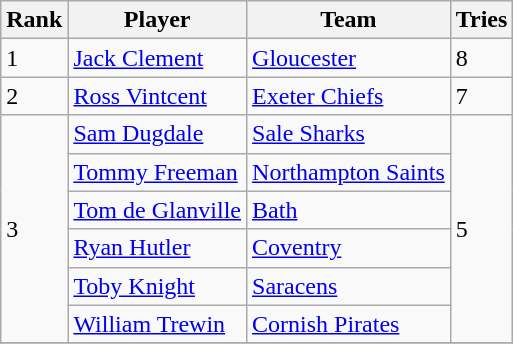<table class="wikitable">
<tr>
<th>Rank</th>
<th>Player</th>
<th>Team</th>
<th>Tries</th>
</tr>
<tr>
<td>1</td>
<td> <a href='#'>Jack Clement</a></td>
<td><a href='#'>Gloucester</a></td>
<td>8</td>
</tr>
<tr>
<td>2</td>
<td> <a href='#'>Ross Vintcent</a></td>
<td><a href='#'>Exeter Chiefs</a></td>
<td>7</td>
</tr>
<tr>
<td rowspan=6>3</td>
<td> <a href='#'>Sam Dugdale</a></td>
<td><a href='#'>Sale Sharks</a></td>
<td rowspan=6>5</td>
</tr>
<tr>
<td> <a href='#'>Tommy Freeman</a></td>
<td><a href='#'>Northampton Saints</a></td>
</tr>
<tr>
<td> <a href='#'>Tom de Glanville</a></td>
<td><a href='#'>Bath</a></td>
</tr>
<tr>
<td> <a href='#'>Ryan Hutler</a></td>
<td><a href='#'>Coventry</a></td>
</tr>
<tr>
<td> <a href='#'>Toby Knight</a></td>
<td><a href='#'>Saracens</a></td>
</tr>
<tr>
<td> <a href='#'>William Trewin</a></td>
<td><a href='#'>Cornish Pirates</a></td>
</tr>
<tr>
</tr>
</table>
